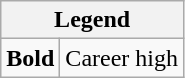<table class="wikitable mw-collapsible mw-collapsed">
<tr>
<th colspan="2">Legend</th>
</tr>
<tr>
<td><strong>Bold</strong></td>
<td>Career high</td>
</tr>
</table>
